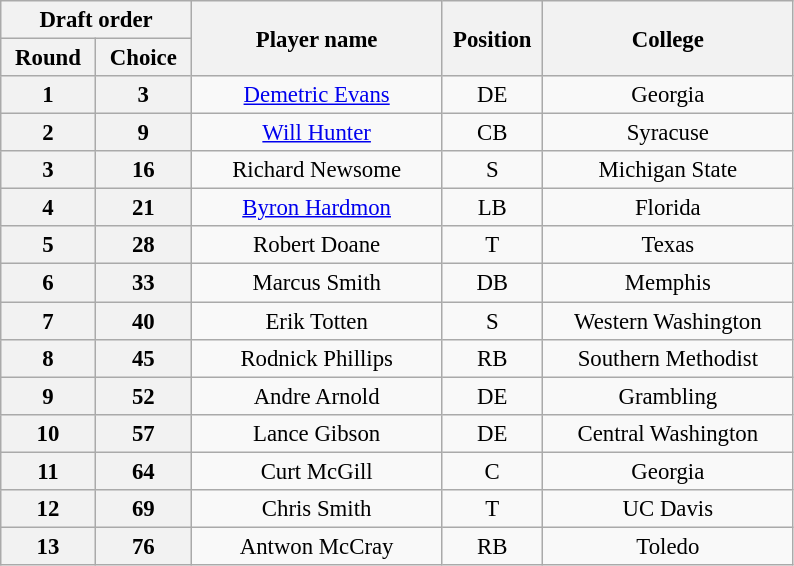<table class="wikitable" style="font-size:95%; text-align:center">
<tr>
<th width="120" colspan="2">Draft order</th>
<th width="160" rowspan="2">Player name</th>
<th width="60"  rowspan="2">Position</th>
<th width="160" rowspan="2">College</th>
</tr>
<tr>
<th>Round</th>
<th>Choice</th>
</tr>
<tr>
<th>1</th>
<th>3</th>
<td><a href='#'>Demetric Evans</a></td>
<td>DE</td>
<td>Georgia</td>
</tr>
<tr>
<th>2</th>
<th>9</th>
<td><a href='#'>Will Hunter</a></td>
<td>CB</td>
<td>Syracuse</td>
</tr>
<tr>
<th>3</th>
<th>16</th>
<td>Richard Newsome</td>
<td>S</td>
<td>Michigan State</td>
</tr>
<tr>
<th>4</th>
<th>21</th>
<td><a href='#'>Byron Hardmon</a></td>
<td>LB</td>
<td>Florida</td>
</tr>
<tr>
<th>5</th>
<th>28</th>
<td>Robert Doane</td>
<td>T</td>
<td>Texas</td>
</tr>
<tr>
<th>6</th>
<th>33</th>
<td>Marcus Smith</td>
<td>DB</td>
<td>Memphis</td>
</tr>
<tr>
<th>7</th>
<th>40</th>
<td>Erik Totten</td>
<td>S</td>
<td>Western Washington</td>
</tr>
<tr>
<th>8</th>
<th>45</th>
<td>Rodnick Phillips</td>
<td>RB</td>
<td>Southern Methodist</td>
</tr>
<tr>
<th>9</th>
<th>52</th>
<td>Andre Arnold</td>
<td>DE</td>
<td>Grambling</td>
</tr>
<tr>
<th>10</th>
<th>57</th>
<td>Lance Gibson</td>
<td>DE</td>
<td>Central Washington</td>
</tr>
<tr>
<th>11</th>
<th>64</th>
<td>Curt McGill</td>
<td>C</td>
<td>Georgia</td>
</tr>
<tr>
<th>12</th>
<th>69</th>
<td>Chris Smith</td>
<td>T</td>
<td>UC Davis</td>
</tr>
<tr>
<th>13</th>
<th>76</th>
<td>Antwon McCray</td>
<td>RB</td>
<td>Toledo</td>
</tr>
</table>
